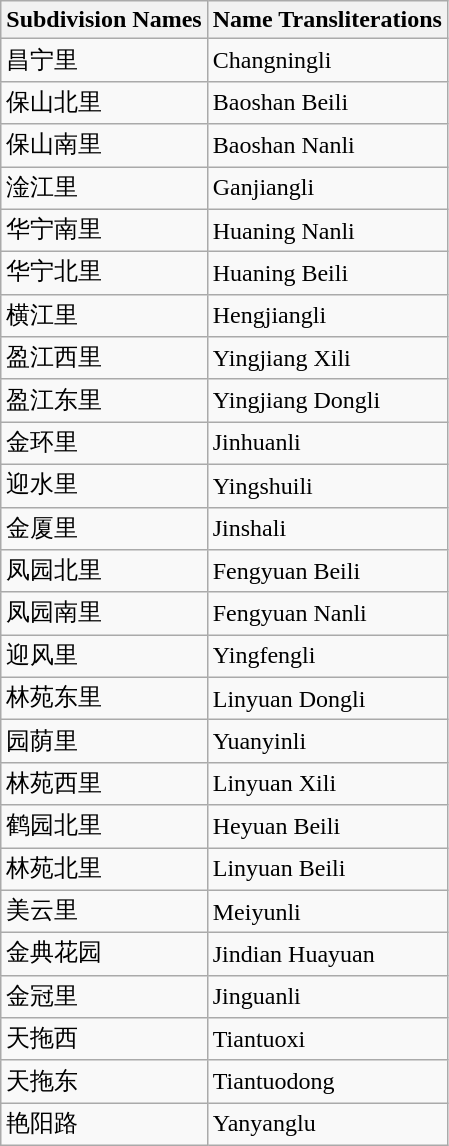<table class="wikitable sortable">
<tr>
<th>Subdivision Names</th>
<th>Name Transliterations</th>
</tr>
<tr>
<td>昌宁里</td>
<td>Changningli</td>
</tr>
<tr>
<td>保山北里</td>
<td>Baoshan Beili</td>
</tr>
<tr>
<td>保山南里</td>
<td>Baoshan Nanli</td>
</tr>
<tr>
<td>淦江里</td>
<td>Ganjiangli</td>
</tr>
<tr>
<td>华宁南里</td>
<td>Huaning Nanli</td>
</tr>
<tr>
<td>华宁北里</td>
<td>Huaning Beili</td>
</tr>
<tr>
<td>横江里</td>
<td>Hengjiangli</td>
</tr>
<tr>
<td>盈江西里</td>
<td>Yingjiang Xili</td>
</tr>
<tr>
<td>盈江东里</td>
<td>Yingjiang Dongli</td>
</tr>
<tr>
<td>金环里</td>
<td>Jinhuanli</td>
</tr>
<tr>
<td>迎水里</td>
<td>Yingshuili</td>
</tr>
<tr>
<td>金厦里</td>
<td>Jinshali</td>
</tr>
<tr>
<td>凤园北里</td>
<td>Fengyuan Beili</td>
</tr>
<tr>
<td>凤园南里</td>
<td>Fengyuan Nanli</td>
</tr>
<tr>
<td>迎风里</td>
<td>Yingfengli</td>
</tr>
<tr>
<td>林苑东里</td>
<td>Linyuan Dongli</td>
</tr>
<tr>
<td>园荫里</td>
<td>Yuanyinli</td>
</tr>
<tr>
<td>林苑西里</td>
<td>Linyuan Xili</td>
</tr>
<tr>
<td>鹤园北里</td>
<td>Heyuan Beili</td>
</tr>
<tr>
<td>林苑北里</td>
<td>Linyuan Beili</td>
</tr>
<tr>
<td>美云里</td>
<td>Meiyunli</td>
</tr>
<tr>
<td>金典花园</td>
<td>Jindian Huayuan</td>
</tr>
<tr>
<td>金冠里</td>
<td>Jinguanli</td>
</tr>
<tr>
<td>天拖西</td>
<td>Tiantuoxi</td>
</tr>
<tr>
<td>天拖东</td>
<td>Tiantuodong</td>
</tr>
<tr>
<td>艳阳路</td>
<td>Yanyanglu</td>
</tr>
</table>
